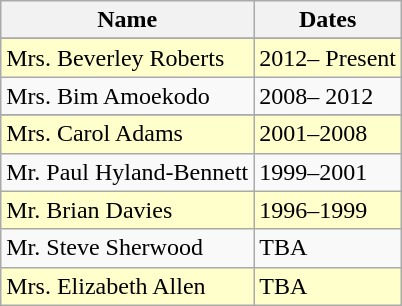<table class="wikitable" border="1">
<tr>
<th>Name</th>
<th>Dates</th>
</tr>
<tr>
</tr>
<tr style="background:#ffc;">
</tr>
<tr>
</tr>
<tr style="background:#ffc;">
<td>Mrs. Beverley Roberts</td>
<td>2012– Present</td>
</tr>
<tr>
<td>Mrs. Bim Amoekodo</td>
<td>2008– 2012</td>
</tr>
<tr>
</tr>
<tr style="background:#ffc;">
<td>Mrs. Carol Adams</td>
<td>2001–2008</td>
</tr>
<tr>
<td>Mr. Paul Hyland-Bennett</td>
<td>1999–2001</td>
</tr>
<tr style="background:#ffc;">
<td>Mr. Brian Davies</td>
<td>1996–1999</td>
</tr>
<tr>
<td>Mr. Steve Sherwood</td>
<td>TBA</td>
</tr>
<tr style="background:#ffc;">
<td>Mrs. Elizabeth Allen</td>
<td>TBA</td>
</tr>
</table>
